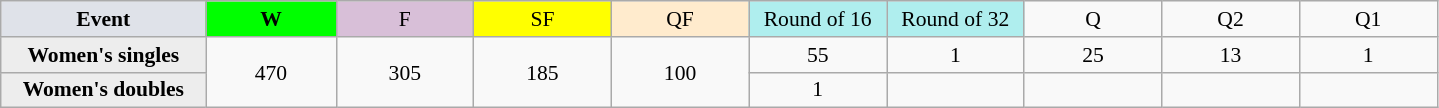<table class=wikitable style=font-size:90%;text-align:center>
<tr>
<td style="width:130px; background:#dfe2e9;"><strong>Event</strong></td>
<td style="width:80px; background:lime;"><strong>W</strong></td>
<td style="width:85px; background:thistle;">F</td>
<td style="width:85px; background:#ff0;">SF</td>
<td style="width:85px; background:#ffebcd;">QF</td>
<td style="width:85px; background:#afeeee;">Round of 16</td>
<td style="width:85px; background:#afeeee;">Round of 32</td>
<td width=85>Q</td>
<td width=85>Q2</td>
<td width=85>Q1</td>
</tr>
<tr>
<th style="background:#ededed;">Women's singles</th>
<td rowspan=2>470</td>
<td rowspan=2>305</td>
<td rowspan=2>185</td>
<td rowspan=2>100</td>
<td>55</td>
<td>1</td>
<td>25</td>
<td>13</td>
<td>1</td>
</tr>
<tr>
<th style="background:#ededed;">Women's doubles</th>
<td>1</td>
<td></td>
<td></td>
<td></td>
<td></td>
</tr>
</table>
